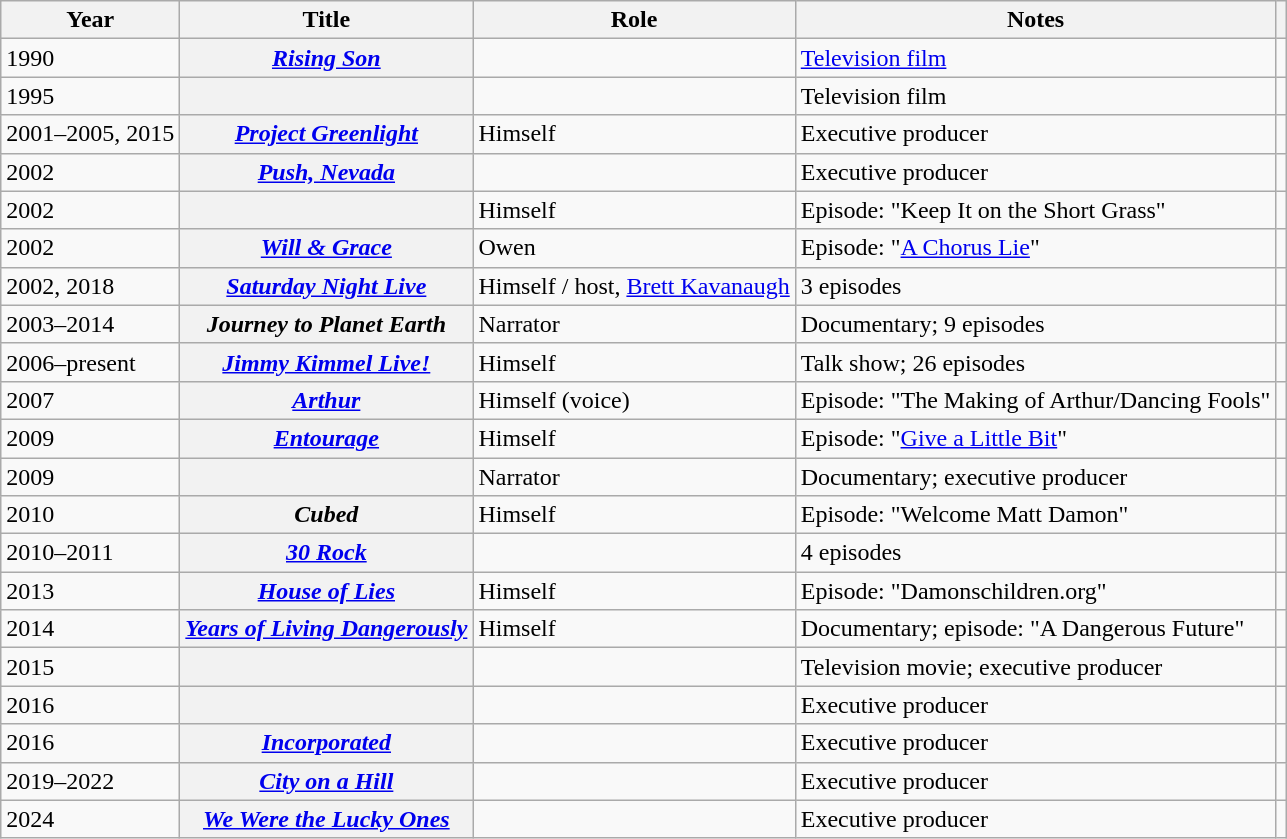<table class="wikitable sortable plainrowheaders unsortable">
<tr>
<th scope="col">Year</th>
<th scope="col">Title</th>
<th scope="col">Role</th>
<th scope="col" class="unsortable">Notes</th>
<th scope="col" class="unsortable"></th>
</tr>
<tr>
<td>1990</td>
<th scope="row"><em><a href='#'>Rising Son</a></em></th>
<td></td>
<td><a href='#'>Television film</a></td>
<td style="text-align:center;"></td>
</tr>
<tr>
<td>1995</td>
<th scope="row"></th>
<td></td>
<td>Television film</td>
<td style="text-align:center;"></td>
</tr>
<tr>
<td>2001–2005, 2015</td>
<th scope="row"><em><a href='#'>Project Greenlight</a></em></th>
<td>Himself</td>
<td>Executive producer</td>
<td style="text-align:center;"></td>
</tr>
<tr>
<td>2002</td>
<th scope="row"><em><a href='#'>Push, Nevada</a></em></th>
<td></td>
<td>Executive producer</td>
<td style="text-align:center;"></td>
</tr>
<tr>
<td>2002</td>
<th scope="row"></th>
<td>Himself</td>
<td>Episode: "Keep It on the Short Grass"</td>
<td style="text-align:center;"></td>
</tr>
<tr>
<td>2002</td>
<th scope="row"><em><a href='#'>Will & Grace</a></em></th>
<td>Owen</td>
<td>Episode: "<a href='#'>A Chorus Lie</a>"</td>
<td style="text-align:center;"></td>
</tr>
<tr>
<td>2002, 2018</td>
<th scope="row"><em><a href='#'>Saturday Night Live</a></em></th>
<td>Himself / host, <a href='#'>Brett Kavanaugh</a></td>
<td>3 episodes</td>
<td style="text-align:center;"></td>
</tr>
<tr>
<td>2003–2014</td>
<th scope="row"><em>Journey to Planet Earth</em></th>
<td>Narrator</td>
<td>Documentary; 9 episodes</td>
<td style="text-align:center;"></td>
</tr>
<tr>
<td>2006–present</td>
<th scope="row"><em><a href='#'>Jimmy Kimmel Live!</a> </em></th>
<td>Himself</td>
<td>Talk show; 26 episodes</td>
<td style="text-align:center;"></td>
</tr>
<tr>
<td>2007</td>
<th scope="row"><em><a href='#'>Arthur</a></em></th>
<td>Himself (voice)</td>
<td>Episode: "The Making of Arthur/Dancing Fools"</td>
<td style="text-align:center;"></td>
</tr>
<tr>
<td>2009</td>
<th scope="row"><em><a href='#'>Entourage</a></em></th>
<td>Himself</td>
<td>Episode: "<a href='#'>Give a Little Bit</a>"</td>
<td style="text-align:center;"></td>
</tr>
<tr>
<td>2009</td>
<th scope="row"></th>
<td>Narrator</td>
<td>Documentary; executive producer</td>
<td style="text-align:center;"></td>
</tr>
<tr>
<td>2010</td>
<th scope="row"><em>Cubed</em></th>
<td>Himself</td>
<td>Episode: "Welcome Matt Damon"</td>
<td style="text-align:center;"></td>
</tr>
<tr>
<td>2010–2011</td>
<th scope="row"><em><a href='#'>30 Rock</a></em></th>
<td></td>
<td>4 episodes</td>
<td style="text-align:center;"></td>
</tr>
<tr>
<td>2013</td>
<th scope="row"><em><a href='#'>House of Lies</a></em></th>
<td>Himself</td>
<td>Episode: "Damonschildren.org"</td>
<td style="text-align:center;"></td>
</tr>
<tr>
<td>2014</td>
<th scope="row"><em><a href='#'>Years of Living Dangerously</a></em></th>
<td>Himself</td>
<td>Documentary; episode: "A Dangerous Future"</td>
<td style="text-align:center;"></td>
</tr>
<tr>
<td>2015</td>
<th scope="row"></th>
<td></td>
<td>Television movie; executive producer</td>
<td style="text-align:center;"></td>
</tr>
<tr>
<td>2016</td>
<th scope="row"></th>
<td></td>
<td>Executive producer</td>
<td style="text-align:center;"></td>
</tr>
<tr>
<td>2016</td>
<th scope="row"><em><a href='#'>Incorporated</a></em></th>
<td></td>
<td>Executive producer</td>
<td style="text-align:center;"></td>
</tr>
<tr>
<td>2019–2022</td>
<th scope="row"><em><a href='#'>City on a Hill</a></em></th>
<td></td>
<td>Executive producer</td>
<td style="text-align:center;"></td>
</tr>
<tr>
<td>2024</td>
<th scope="row"><em><a href='#'>We Were the Lucky Ones</a></em></th>
<td></td>
<td>Executive producer</td>
<td style="text-align:center;"></td>
</tr>
</table>
